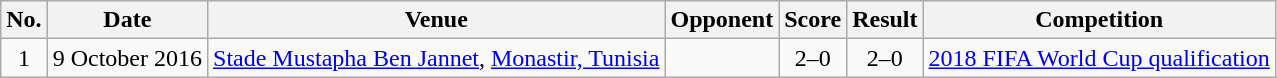<table class="wikitable sortable">
<tr>
<th scope="col">No.</th>
<th scope="col">Date</th>
<th scope="col">Venue</th>
<th scope="col">Opponent</th>
<th scope="col">Score</th>
<th scope="col">Result</th>
<th scope="col">Competition</th>
</tr>
<tr>
<td style="text-align:center">1</td>
<td>9 October 2016</td>
<td><a href='#'>Stade Mustapha Ben Jannet</a>, <a href='#'>Monastir, Tunisia</a></td>
<td></td>
<td style="text-align:center">2–0</td>
<td style="text-align:center">2–0</td>
<td><a href='#'>2018 FIFA World Cup qualification</a></td>
</tr>
</table>
